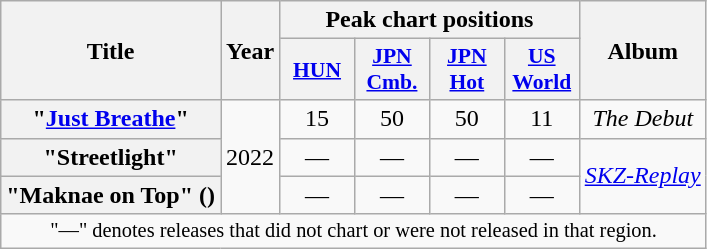<table class="wikitable plainrowheaders" style="text-align:center;">
<tr>
<th scope="col" rowspan="2">Title</th>
<th scope="col" rowspan="2">Year</th>
<th scope="col" colspan="4">Peak chart positions</th>
<th scope="col" rowspan="2">Album</th>
</tr>
<tr>
<th scope="col" style="font-size:90%; width:3em"><a href='#'>HUN</a><br></th>
<th scope="col" style="font-size:90%; width:3em"><a href='#'>JPN<br>Cmb.</a><br></th>
<th scope="col" style="font-size:90%; width:3em"><a href='#'>JPN<br>Hot</a><br></th>
<th scope="col" style="font-size:90%; width:3em"><a href='#'>US<br>World</a><br></th>
</tr>
<tr>
<th scope="row">"<a href='#'>Just Breathe</a>"<br></th>
<td rowspan="3">2022</td>
<td>15</td>
<td>50</td>
<td>50</td>
<td>11</td>
<td><em>The Debut</em></td>
</tr>
<tr>
<th scope="row">"Streetlight"<br></th>
<td>—</td>
<td>—</td>
<td>—</td>
<td>—</td>
<td rowspan="2"><em><a href='#'>SKZ-Replay</a></em></td>
</tr>
<tr>
<th scope="row">"Maknae on Top" ()<br></th>
<td>—</td>
<td>—</td>
<td>—</td>
<td>—</td>
</tr>
<tr>
<td colspan="7" style="font-size:85%">"—" denotes releases that did not chart or were not released in that region.</td>
</tr>
</table>
